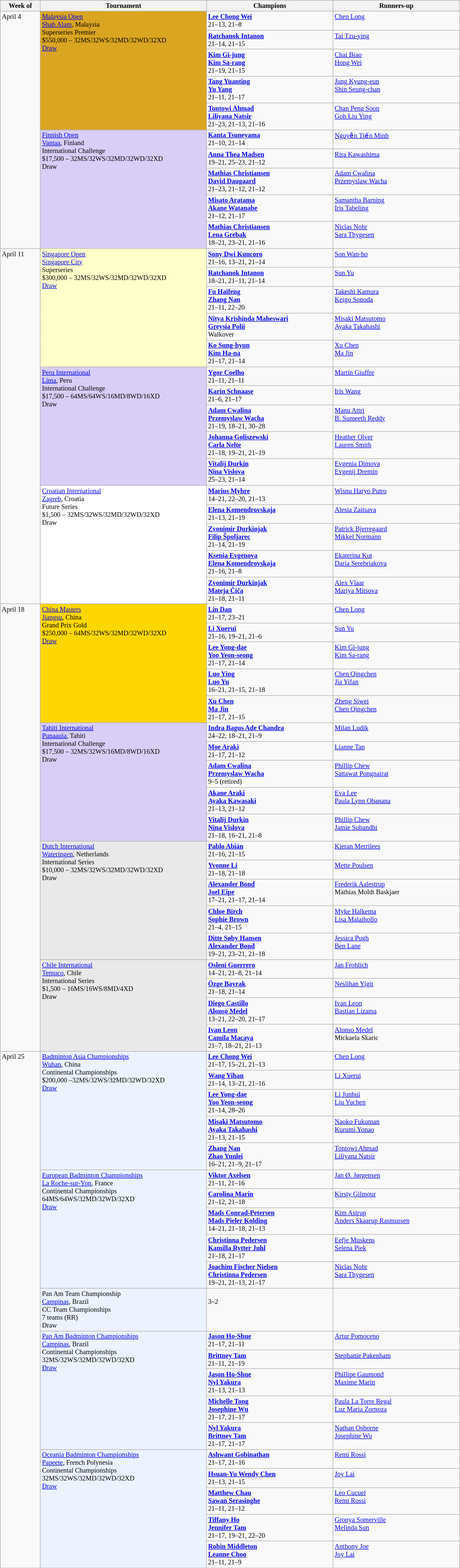<table class=wikitable style=font-size:85%>
<tr>
<th width=75>Week of</th>
<th width=330>Tournament</th>
<th width=250>Champions</th>
<th width=250>Runners-up</th>
</tr>
<tr valign=top>
<td rowspan=10>April 4</td>
<td style="background:#DAA520;" rowspan="5"><a href='#'>Malaysia Open</a><br><a href='#'>Shah Alam</a>, Malaysia<br>Superseries Premier<br>$550,000 – 32MS/32WS/32MD/32WD/32XD<br><a href='#'>Draw</a></td>
<td> <strong><a href='#'>Lee Chong Wei</a></strong><br> 21–13, 21–8</td>
<td><a href='#'>Chen Long</a></td>
</tr>
<tr valign=top>
<td> <strong><a href='#'>Ratchanok Intanon</a></strong><br> 21–14, 21–15</td>
<td><a href='#'>Tai Tzu-ying</a></td>
</tr>
<tr valign=top>
<td><strong> <a href='#'>Kim Gi-jung</a><br> <a href='#'>Kim Sa-rang</a></strong><br>21–19, 21–15</td>
<td> <a href='#'>Chai Biao</a><br> <a href='#'>Hong Wei</a></td>
</tr>
<tr valign=top>
<td><strong> <a href='#'>Tang Yuanting</a><br> <a href='#'>Yu Yang</a></strong><br>21–11, 21–17</td>
<td> <a href='#'>Jung Kyung-eun</a><br> <a href='#'>Shin Seung-chan</a></td>
</tr>
<tr valign=top>
<td><strong> <a href='#'>Tontowi Ahmad</a><br> <a href='#'>Liliyana Natsir</a></strong><br>21–23, 21–13, 21–16</td>
<td> <a href='#'>Chan Peng Soon</a><br> <a href='#'>Goh Liu Ying</a></td>
</tr>
<tr valign=top>
<td style="background:#D8CEF6;" rowspan="5"><a href='#'>Finnish Open</a><br> <a href='#'>Vantaa</a>, Finland<br>International Challenge<br>$17,500 – 32MS/32WS/32MD/32WD/32XD<br>Draw</td>
<td> <strong><a href='#'>Kanta Tsuneyama</a></strong><br> 21–10, 21–14</td>
<td> <a href='#'>Nguyễn Tiến Minh</a></td>
</tr>
<tr valign=top>
<td> <strong><a href='#'>Anna Thea Madsen</a></strong><br> 19–21, 25–23, 21–12</td>
<td> <a href='#'>Rira Kawashima</a></td>
</tr>
<tr valign=top>
<td> <strong><a href='#'>Mathias Christiansen</a><br> <a href='#'>David Daugaard</a></strong> <br>21–23, 21–12, 21–12</td>
<td> <a href='#'>Adam Cwalina</a> <br>  <a href='#'>Przemyslaw Wacha</a></td>
</tr>
<tr valign=top>
<td> <strong><a href='#'>Misato Aratama</a><br> <a href='#'>Akane Watanabe</a></strong> <br>21–12, 21–17</td>
<td> <a href='#'>Samantha Barning</a> <br>  <a href='#'>Iris Tabeling</a></td>
</tr>
<tr valign=top>
<td> <strong><a href='#'>Mathias Christiansen</a><br> <a href='#'>Lena Grebak</a></strong> <br>18–21, 23–21, 21–16</td>
<td> <a href='#'>Niclas Nohr</a> <br>  <a href='#'>Sara Thygesen</a></td>
</tr>
<tr valign=top>
<td rowspan=15>April 11</td>
<td style="background:#ffc;" rowspan="5"><a href='#'>Singapore Open</a><br><a href='#'>Singapore City</a><br>Superseries<br>$300,000 – 32MS/32WS/32MD/32WD/32XD<br><a href='#'>Draw</a></td>
<td> <strong><a href='#'>Sony Dwi Kuncoro</a></strong><br> 21–16, 13–21, 21–14</td>
<td><a href='#'>Son Wan-ho</a></td>
</tr>
<tr valign=top>
<td> <strong><a href='#'>Ratchanok Intanon</a></strong><br> 18–21, 21–11, 21–14</td>
<td> <a href='#'>Sun Yu</a></td>
</tr>
<tr valign=top>
<td><strong> <a href='#'>Fu Haifeng</a><br> <a href='#'>Zhang Nan</a></strong><br>21–11, 22–20</td>
<td> <a href='#'>Takeshi Kamura</a><br> <a href='#'>Keigo Sonoda</a></td>
</tr>
<tr valign=top>
<td><strong> <a href='#'>Nitya Krishinda Maheswari</a><br> <a href='#'>Greysia Polii</a></strong><br>Walkover</td>
<td> <a href='#'>Misaki Matsutomo</a><br> <a href='#'>Ayaka Takahashi</a></td>
</tr>
<tr valign=top>
<td><strong> <a href='#'>Ko Sung-hyun</a><br> <a href='#'>Kim Ha-na</a></strong><br>21–17, 21–14</td>
<td> <a href='#'>Xu Chen</a><br> <a href='#'>Ma Jin</a></td>
</tr>
<tr valign=top>
<td style="background:#D8CEF6;" rowspan="5"><a href='#'>Peru International</a><br> <a href='#'>Lima</a>, Peru<br>International Challenge<br>$17,500 – 64MS/64WS/16MD/8WD/16XD<br>Draw</td>
<td> <strong><a href='#'>Ygor Coelho</a></strong><br> 21–11, 21–11</td>
<td> <a href='#'>Martin Giuffre</a></td>
</tr>
<tr valign=top>
<td> <strong><a href='#'>Karin Schnaase</a></strong><br> 21–6, 21–17</td>
<td> <a href='#'>Iris Wang</a></td>
</tr>
<tr valign=top>
<td> <strong><a href='#'>Adam Cwalina</a><br> <a href='#'>Przemyslaw Wacha</a></strong> <br>21–19, 18–21, 30–28</td>
<td> <a href='#'>Manu Attri</a><br> <a href='#'>B. Sumeeth Reddy</a></td>
</tr>
<tr valign=top>
<td> <strong><a href='#'>Johanna Goliszewski</a><br> <a href='#'>Carla Nelte</a></strong> <br>21–18, 19–21, 21–19</td>
<td> <a href='#'>Heather Olver</a><br> <a href='#'>Lauren Smith</a></td>
</tr>
<tr valign=top>
<td> <strong><a href='#'>Vitalij Durkin</a><br> <a href='#'>Nina Vislova</a></strong> <br>25–23, 21–14</td>
<td> <a href='#'>Evgenia Dimova</a> <br>  <a href='#'>Evgenij Dremin</a></td>
</tr>
<tr valign=top>
<td style="background:#fff;" rowspan="5"><a href='#'>Croatian International</a><br><a href='#'>Zagreb</a>, Croatia<br>Future Series<br> $1,500 – 32MS/32WS/32MD/32WD/32XD<br> Draw</td>
<td> <strong><a href='#'>Marius Myhre</a></strong><br> 14–21, 22–20, 21–13</td>
<td> <a href='#'>Wisnu Haryo Putro</a></td>
</tr>
<tr valign=top>
<td> <strong><a href='#'>Elena Komendrovskaja</a></strong><br> 21–13, 21–19</td>
<td> <a href='#'>Alesia Zaitsava</a></td>
</tr>
<tr valign=top>
<td> <strong><a href='#'>Zvonimir Durkinjak</a><br> <a href='#'>Filip Špoljarec</a></strong> <br>21–14, 21–19</td>
<td> <a href='#'>Patrick Bjerregaard</a> <br>  <a href='#'>Mikkel Normann</a></td>
</tr>
<tr valign=top>
<td> <strong><a href='#'>Ksenia Evgenova</a><br> <a href='#'>Elena Komendrovskaja</a></strong> <br>21–16, 21–8</td>
<td> <a href='#'>Ekaterina Kut</a> <br>  <a href='#'>Daria Serebriakova</a></td>
</tr>
<tr valign=top>
<td> <strong><a href='#'>Zvonimir Durkinjak</a><br> <a href='#'>Mateja Čiča</a></strong> <br>21–18, 21–11</td>
<td> <a href='#'>Alex Vlaar</a> <br>  <a href='#'>Mariya Mitsova</a></td>
</tr>
<tr valign=top>
<td rowspan=19>April 18</td>
<td style="background:gold;" rowspan="5"><a href='#'>China Masters</a><br><a href='#'>Jiangsu</a>, China<br>Grand Prix Gold<br>$250,000 – 64MS/32WS/32MD/32WD/32XD<br><a href='#'>Draw</a></td>
<td> <strong><a href='#'>Lin Dan</a></strong><br> 21–17, 23–21</td>
<td> <a href='#'>Chen Long</a></td>
</tr>
<tr valign=top>
<td> <strong><a href='#'>Li Xuerui</a></strong><br> 21–16, 19–21, 21–6</td>
<td> <a href='#'>Sun Yu</a></td>
</tr>
<tr valign=top>
<td><strong> <a href='#'>Lee Yong-dae</a><br> <a href='#'>Yoo Yeon-seong</a></strong><br> 21–17, 21–14</td>
<td>  <a href='#'>Kim Gi-jung</a><br>  <a href='#'>Kim Sa-rang</a></td>
</tr>
<tr valign=top>
<td><strong> <a href='#'>Luo Ying</a><br> <a href='#'>Luo Yu</a></strong> <br> 16–21, 21–15, 21–18</td>
<td> <a href='#'>Chen Qingchen</a><br>  <a href='#'>Jia Yifan</a></td>
</tr>
<tr valign=top>
<td><strong>  <a href='#'>Xu Chen</a><br> <a href='#'>Ma Jin</a></strong> <br>21–17, 21–15</td>
<td> <a href='#'>Zheng Siwei</a><br>  <a href='#'>Chen Qingchen</a></td>
</tr>
<tr valign=top>
<td style="background:#D8CEF6;" rowspan="5"><a href='#'>Tahiti International</a><br> <a href='#'>Punaauia</a>, Tahiti<br>International Challenge<br>$17,500 – 32MS/32WS/16MD/8WD/16XD<br>Draw</td>
<td> <strong><a href='#'>Indra Bagus Ade Chandra</a></strong><br> 24–22, 18–21, 21–9</td>
<td> <a href='#'>Milan Ludik</a></td>
</tr>
<tr valign=top>
<td> <strong><a href='#'>Moe Araki</a></strong><br> 21–17, 21–12</td>
<td> <a href='#'>Lianne Tan</a></td>
</tr>
<tr valign=top>
<td> <strong><a href='#'>Adam Cwalina</a><br> <a href='#'>Przemyslaw Wacha</a></strong> <br>9–5 (retired)</td>
<td> <a href='#'>Phillip Chew</a> <br>  <a href='#'>Sattawat Pongnairat</a></td>
</tr>
<tr valign=top>
<td> <strong><a href='#'>Akane Araki</a><br> <a href='#'>Ayaka Kawasaki</a></strong> <br>21–13, 21–12</td>
<td> <a href='#'>Eva Lee</a> <br>  <a href='#'>Paula Lynn Obanana</a></td>
</tr>
<tr valign=top>
<td> <strong><a href='#'>Vitalij Durkin</a><br> <a href='#'>Nina Vislova</a></strong> <br>21–18, 16–21, 21–8</td>
<td> <a href='#'>Phillip Chew</a> <br>  <a href='#'>Jamie Subandhi</a></td>
</tr>
<tr valign=top>
<td style="background:#E9E9E9;" rowspan="5"><a href='#'>Dutch International</a><br><a href='#'>Wateringen</a>, Netherlands<br>International Series<br>$10,000 – 32MS/32WS/32MD/32WD/32XD<br>Draw</td>
<td> <strong><a href='#'>Pablo Abián</a></strong><br> 21–16, 21–15</td>
<td> <a href='#'>Kieran Merrilees</a></td>
</tr>
<tr valign=top>
<td> <strong><a href='#'>Yvonne Li</a></strong><br> 21–18, 21–18</td>
<td> <a href='#'>Mette Poulsen</a></td>
</tr>
<tr valign=top>
<td> <strong><a href='#'>Alexander Bond</a><br> <a href='#'>Joel Eipe</a></strong> <br>17–21, 21–17, 21–14</td>
<td> <a href='#'>Frederik Aalestrup</a> <br>  Mathias Moldt Baskjaer</td>
</tr>
<tr valign=top>
<td> <strong><a href='#'>Chloe Birch</a><br> <a href='#'>Sophie Brown</a></strong> <br>21–4, 21–15</td>
<td> <a href='#'>Myke Halkema</a> <br>  <a href='#'>Lisa Malaihollo</a></td>
</tr>
<tr valign=top>
<td> <strong><a href='#'>Ditte Søby Hansen</a><br> <a href='#'>Alexander Bond</a></strong> <br>19–21, 23–21, 21–18</td>
<td> <a href='#'>Jessica Pugh</a> <br>  <a href='#'>Ben Lane</a></td>
</tr>
<tr valign=top>
<td style="background:#E9E9E9;" rowspan="4"><a href='#'>Chile International</a><br><a href='#'>Temuco</a>, Chile<br>International Series<br>$1,500 – 16MS/16WS/8MD/4XD<br>Draw</td>
<td> <strong><a href='#'>Osleni Guerrero</a></strong><br> 14–21, 21–8, 21–14</td>
<td> <a href='#'>Jan Frohlich</a></td>
</tr>
<tr valign=top>
<td> <strong><a href='#'>Özge Bayrak</a></strong><br> 21–18, 21–14</td>
<td> <a href='#'>Neslihan Yigit</a></td>
</tr>
<tr valign=top>
<td> <strong><a href='#'>Diego Castillo</a><br> <a href='#'>Alonso Medel</a></strong> <br>13–21, 22–20, 21–17</td>
<td> <a href='#'>Ivan Leon</a> <br>  <a href='#'>Bastian Lizama</a></td>
</tr>
<tr valign=top>
<td> <strong><a href='#'>Ivan Leon</a><br> <a href='#'>Camila Macaya</a></strong> <br>21–7, 18–21, 21–13</td>
<td> <a href='#'>Alonso Medel</a> <br>  Mickaela Skaric</td>
</tr>
<tr valign=top>
<td rowspan=21>April 25</td>
<td style="background:#ECF2FF;" rowspan="5"><a href='#'>Badminton Asia Championships</a><br><a href='#'>Wuhan</a>, China<br>Continental Championships<br>$200,000 –32MS/32WS/32MD/32WD/32XD<br><a href='#'>Draw</a></td>
<td> <strong><a href='#'>Lee Chong Wei</a></strong><br> 21–17, 15–21, 21–13</td>
<td><a href='#'>Chen Long</a></td>
</tr>
<tr valign=top>
<td> <strong><a href='#'>Wang Yihan</a></strong><br> 21–14, 13–21, 21–16</td>
<td><a href='#'>Li Xuerui</a></td>
</tr>
<tr valign=top>
<td> <strong><a href='#'>Lee Yong-dae</a><br> <a href='#'>Yoo Yeon-seong</a></strong> <br>21–14, 28–26</td>
<td> <a href='#'>Li Junhui</a> <br>  <a href='#'>Liu Yuchen</a></td>
</tr>
<tr valign=top>
<td> <strong><a href='#'>Misaki Matsutomo</a><br> <a href='#'>Ayaka Takahashi</a></strong> <br>21–13, 21–15</td>
<td> <a href='#'>Naoko Fukuman</a> <br>  <a href='#'>Kurumi Yonao</a></td>
</tr>
<tr valign=top>
<td> <strong><a href='#'>Zhang Nan</a><br> <a href='#'>Zhao Yunlei</a></strong> <br>16–21, 21–9, 21–17</td>
<td> <a href='#'>Tontowi Ahmad</a> <br>  <a href='#'>Liliyana Natsir</a></td>
</tr>
<tr valign=top>
<td style="background:#ECF2FF;" rowspan="5"><a href='#'>European Badminton Championships</a><br><a href='#'>La Roche-sur-Yon</a>, France<br>Continental Championships<br> 64MS/64WS/32MD/32WD/32XD<br><a href='#'>Draw</a></td>
<td> <strong><a href='#'>Viktor Axelsen</a></strong><br> 21–11, 21–16</td>
<td><a href='#'>Jan Ø. Jørgensen</a></td>
</tr>
<tr valign=top>
<td> <strong><a href='#'>Carolina Marín</a></strong><br> 21–12, 21–18</td>
<td><a href='#'>Kirsty Gilmour</a></td>
</tr>
<tr valign=top>
<td> <strong><a href='#'>Mads Conrad-Petersen</a><br> <a href='#'>Mads Pieler Kolding</a></strong> <br>14–21, 21–18, 21–13</td>
<td> <a href='#'>Kim Astrup</a> <br>  <a href='#'>Anders Skaarup Rasmussen</a></td>
</tr>
<tr valign=top>
<td> <strong><a href='#'>Christinna Pedersen</a><br> <a href='#'>Kamilla Rytter Juhl</a></strong> <br>21–18, 21–17</td>
<td> <a href='#'>Eefje Muskens</a> <br>  <a href='#'>Selena Piek</a></td>
</tr>
<tr valign=top>
<td> <strong><a href='#'>Joachim Fischer Nielsen</a><br> <a href='#'>Christinna Pedersen</a></strong> <br>19–21, 21–13, 21–17</td>
<td> <a href='#'>Niclas Nohr</a> <br>  <a href='#'>Sara Thygesen</a></td>
</tr>
<tr valign=top>
<td style="background:#ECF2FF;">Pan Am Team Championship<br><a href='#'>Campinas</a>, Brazil<br>CC Team Championships<br>7 teams (RR)<br>Draw</td>
<td><br>3–2</td>
<td></td>
</tr>
<tr valign=top>
<td style="background:#ECF2FF;" rowspan="5"><a href='#'>Pan Am Badminton Championships</a><br><a href='#'>Campinas</a>, Brazil<br>Continental Championships<br> 32MS/32WS/32MD/32WD/32XD<br><a href='#'>Draw</a></td>
<td> <strong><a href='#'>Jason Ho-Shue</a></strong><br> 21–17, 21–11</td>
<td> <a href='#'>Artur Pomoceno</a></td>
</tr>
<tr valign=top>
<td> <strong><a href='#'>Brittney Tam</a></strong><br> 21–11, 21–19</td>
<td> <a href='#'>Stephanie Pakenham</a></td>
</tr>
<tr valign=top>
<td> <strong><a href='#'>Jason Ho-Shue</a><br> <a href='#'>Nyl Yakura</a></strong> <br>21–13, 21–13</td>
<td> <a href='#'>Phillipe Gaumond</a> <br>  <a href='#'>Maxime Marin</a></td>
</tr>
<tr valign=top>
<td> <strong><a href='#'>Michelle Tong</a> <br> <a href='#'>Josephine Wu</a></strong> <br>21–17, 21–17</td>
<td> <a href='#'>Paula La Torre Regal</a> <br>  <a href='#'>Luz Maria Zornoza</a></td>
</tr>
<tr valign=top>
<td> <strong><a href='#'>Nyl Yakura</a><br> <a href='#'>Brittney Tam</a></strong> <br>21–17, 21–17</td>
<td> <a href='#'>Nathan Osborne</a> <br>  <a href='#'>Josephine Wu</a></td>
</tr>
<tr valign=top>
<td style="background:#ECF2FF;" rowspan="5"><a href='#'>Oceania Badminton Championships</a><br><a href='#'>Papeete</a>, French Polynesia<br>Continental Championships<br> 32MS/32WS/32MD/32WD/32XD<br><a href='#'>Draw</a></td>
<td> <strong><a href='#'>Ashwant Gobinathan</a></strong><br> 21–17, 21–16</td>
<td> <a href='#'>Remi Rossi</a></td>
</tr>
<tr valign=top>
<td> <strong><a href='#'>Hsuan-Yu Wendy Chen</a></strong><br> 21–13, 21–15</td>
<td> <a href='#'>Joy Lai</a></td>
</tr>
<tr valign=top>
<td> <strong><a href='#'>Matthew Chau</a><br> <a href='#'>Sawan Serasinghe</a></strong> <br>21–11, 21–12</td>
<td> <a href='#'>Leo Cucuel</a> <br>  <a href='#'>Remi Rossi</a></td>
</tr>
<tr valign=top>
<td> <strong><a href='#'>Tiffany Ho</a><br> <a href='#'>Jennifer Tam</a></strong> <br>21–17, 19–21, 22–20</td>
<td> <a href='#'>Gronya Somerville</a> <br>  <a href='#'>Melinda Sun</a></td>
</tr>
<tr valign=top>
<td> <strong><a href='#'>Robin Middleton</a><br> <a href='#'>Leanne Choo</a></strong> <br>21–11, 21–9</td>
<td> <a href='#'>Anthony Joe</a> <br>  <a href='#'>Joy Lai</a></td>
</tr>
<tr valign=top>
</tr>
</table>
